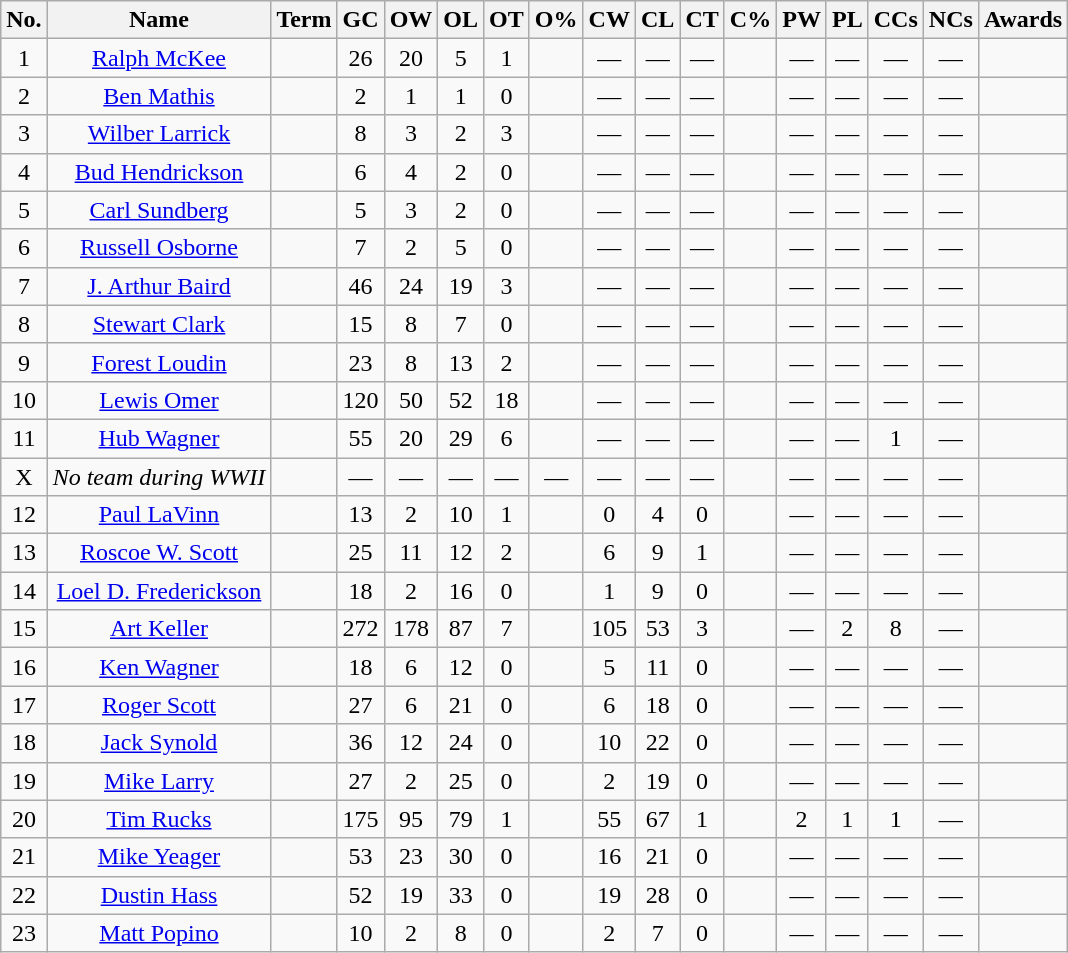<table class="wikitable sortable" style="text-align:center">
<tr>
<th>No.</th>
<th>Name</th>
<th>Term</th>
<th>GC</th>
<th>OW</th>
<th>OL</th>
<th>OT</th>
<th>O%</th>
<th>CW</th>
<th>CL</th>
<th>CT</th>
<th>C%</th>
<th>PW</th>
<th>PL</th>
<th>CCs</th>
<th>NCs</th>
<th class="unsortable">Awards</th>
</tr>
<tr>
<td>1</td>
<td><a href='#'>Ralph McKee</a></td>
<td></td>
<td>26</td>
<td>20</td>
<td>5</td>
<td>1</td>
<td></td>
<td>—</td>
<td>—</td>
<td>—</td>
<td></td>
<td>—</td>
<td>—</td>
<td>—</td>
<td>—</td>
<td></td>
</tr>
<tr>
<td>2</td>
<td><a href='#'>Ben Mathis</a></td>
<td></td>
<td>2</td>
<td>1</td>
<td>1</td>
<td>0</td>
<td></td>
<td>—</td>
<td>—</td>
<td>—</td>
<td></td>
<td>—</td>
<td>—</td>
<td>—</td>
<td>—</td>
<td></td>
</tr>
<tr>
<td>3</td>
<td><a href='#'>Wilber Larrick</a></td>
<td></td>
<td>8</td>
<td>3</td>
<td>2</td>
<td>3</td>
<td></td>
<td>—</td>
<td>—</td>
<td>—</td>
<td></td>
<td>—</td>
<td>—</td>
<td>—</td>
<td>—</td>
<td></td>
</tr>
<tr>
<td>4</td>
<td><a href='#'>Bud Hendrickson</a></td>
<td></td>
<td>6</td>
<td>4</td>
<td>2</td>
<td>0</td>
<td></td>
<td>—</td>
<td>—</td>
<td>—</td>
<td></td>
<td>—</td>
<td>—</td>
<td>—</td>
<td>—</td>
<td></td>
</tr>
<tr>
<td>5</td>
<td><a href='#'>Carl Sundberg</a></td>
<td></td>
<td>5</td>
<td>3</td>
<td>2</td>
<td>0</td>
<td></td>
<td>—</td>
<td>—</td>
<td>—</td>
<td></td>
<td>—</td>
<td>—</td>
<td>—</td>
<td>—</td>
<td></td>
</tr>
<tr>
<td>6</td>
<td><a href='#'>Russell Osborne</a></td>
<td></td>
<td>7</td>
<td>2</td>
<td>5</td>
<td>0</td>
<td></td>
<td>—</td>
<td>—</td>
<td>—</td>
<td></td>
<td>—</td>
<td>—</td>
<td>—</td>
<td>—</td>
<td></td>
</tr>
<tr>
<td>7</td>
<td><a href='#'>J. Arthur Baird</a></td>
<td></td>
<td>46</td>
<td>24</td>
<td>19</td>
<td>3</td>
<td></td>
<td>—</td>
<td>—</td>
<td>—</td>
<td></td>
<td>—</td>
<td>—</td>
<td>—</td>
<td>—</td>
<td></td>
</tr>
<tr>
<td>8</td>
<td><a href='#'>Stewart Clark</a></td>
<td></td>
<td>15</td>
<td>8</td>
<td>7</td>
<td>0</td>
<td></td>
<td>—</td>
<td>—</td>
<td>—</td>
<td></td>
<td>—</td>
<td>—</td>
<td>—</td>
<td>—</td>
<td></td>
</tr>
<tr>
<td>9</td>
<td><a href='#'>Forest Loudin</a></td>
<td></td>
<td>23</td>
<td>8</td>
<td>13</td>
<td>2</td>
<td></td>
<td>—</td>
<td>—</td>
<td>—</td>
<td></td>
<td>—</td>
<td>—</td>
<td>—</td>
<td>—</td>
<td></td>
</tr>
<tr>
<td>10</td>
<td><a href='#'>Lewis Omer</a></td>
<td></td>
<td>120</td>
<td>50</td>
<td>52</td>
<td>18</td>
<td></td>
<td>—</td>
<td>—</td>
<td>—</td>
<td></td>
<td>—</td>
<td>—</td>
<td>—</td>
<td>—</td>
<td></td>
</tr>
<tr>
<td>11</td>
<td><a href='#'>Hub Wagner</a></td>
<td></td>
<td>55</td>
<td>20</td>
<td>29</td>
<td>6</td>
<td></td>
<td>—</td>
<td>—</td>
<td>—</td>
<td></td>
<td>—</td>
<td>—</td>
<td>1</td>
<td>—</td>
<td></td>
</tr>
<tr>
<td>X</td>
<td><em>No team during WWII</em></td>
<td></td>
<td>—</td>
<td>—</td>
<td>—</td>
<td>—</td>
<td>—</td>
<td>—</td>
<td>—</td>
<td>—</td>
<td></td>
<td>—</td>
<td>—</td>
<td>—</td>
<td>—</td>
<td></td>
</tr>
<tr>
<td>12</td>
<td><a href='#'>Paul LaVinn</a></td>
<td></td>
<td>13</td>
<td>2</td>
<td>10</td>
<td>1</td>
<td></td>
<td>0</td>
<td>4</td>
<td>0</td>
<td></td>
<td>—</td>
<td>—</td>
<td>—</td>
<td>—</td>
<td></td>
</tr>
<tr>
<td>13</td>
<td><a href='#'>Roscoe W. Scott</a></td>
<td></td>
<td>25</td>
<td>11</td>
<td>12</td>
<td>2</td>
<td></td>
<td>6</td>
<td>9</td>
<td>1</td>
<td></td>
<td>—</td>
<td>—</td>
<td>—</td>
<td>—</td>
<td></td>
</tr>
<tr>
<td>14</td>
<td><a href='#'>Loel D. Frederickson</a></td>
<td></td>
<td>18</td>
<td>2</td>
<td>16</td>
<td>0</td>
<td></td>
<td>1</td>
<td>9</td>
<td>0</td>
<td></td>
<td>—</td>
<td>—</td>
<td>—</td>
<td>—</td>
<td></td>
</tr>
<tr>
<td>15</td>
<td><a href='#'>Art Keller</a></td>
<td></td>
<td>272</td>
<td>178</td>
<td>87</td>
<td>7</td>
<td></td>
<td>105</td>
<td>53</td>
<td>3</td>
<td></td>
<td>—</td>
<td>2</td>
<td>8</td>
<td>—</td>
<td></td>
</tr>
<tr>
<td>16</td>
<td><a href='#'>Ken Wagner</a></td>
<td></td>
<td>18</td>
<td>6</td>
<td>12</td>
<td>0</td>
<td></td>
<td>5</td>
<td>11</td>
<td>0</td>
<td></td>
<td>—</td>
<td>—</td>
<td>—</td>
<td>—</td>
<td></td>
</tr>
<tr>
<td>17</td>
<td><a href='#'>Roger Scott</a></td>
<td></td>
<td>27</td>
<td>6</td>
<td>21</td>
<td>0</td>
<td></td>
<td>6</td>
<td>18</td>
<td>0</td>
<td></td>
<td>—</td>
<td>—</td>
<td>—</td>
<td>—</td>
<td></td>
</tr>
<tr>
<td>18</td>
<td><a href='#'>Jack Synold</a></td>
<td></td>
<td>36</td>
<td>12</td>
<td>24</td>
<td>0</td>
<td></td>
<td>10</td>
<td>22</td>
<td>0</td>
<td></td>
<td>—</td>
<td>—</td>
<td>—</td>
<td>—</td>
<td></td>
</tr>
<tr>
<td>19</td>
<td><a href='#'>Mike Larry</a></td>
<td></td>
<td>27</td>
<td>2</td>
<td>25</td>
<td>0</td>
<td></td>
<td>2</td>
<td>19</td>
<td>0</td>
<td></td>
<td>—</td>
<td>—</td>
<td>—</td>
<td>—</td>
<td></td>
</tr>
<tr>
<td>20</td>
<td><a href='#'>Tim Rucks</a></td>
<td></td>
<td>175</td>
<td>95</td>
<td>79</td>
<td>1</td>
<td></td>
<td>55</td>
<td>67</td>
<td>1</td>
<td></td>
<td>2</td>
<td>1</td>
<td>1</td>
<td>—</td>
<td></td>
</tr>
<tr>
<td>21</td>
<td><a href='#'>Mike Yeager</a></td>
<td></td>
<td>53</td>
<td>23</td>
<td>30</td>
<td>0</td>
<td></td>
<td>16</td>
<td>21</td>
<td>0</td>
<td></td>
<td>—</td>
<td>—</td>
<td>—</td>
<td>—</td>
<td></td>
</tr>
<tr>
<td>22</td>
<td><a href='#'>Dustin Hass</a></td>
<td></td>
<td>52</td>
<td>19</td>
<td>33</td>
<td>0</td>
<td></td>
<td>19</td>
<td>28</td>
<td>0</td>
<td></td>
<td>—</td>
<td>—</td>
<td>—</td>
<td>—</td>
<td></td>
</tr>
<tr>
<td>23</td>
<td><a href='#'>Matt Popino</a></td>
<td></td>
<td>10</td>
<td>2</td>
<td>8</td>
<td>0</td>
<td></td>
<td>2</td>
<td>7</td>
<td>0</td>
<td></td>
<td>—</td>
<td>—</td>
<td>—</td>
<td>—</td>
<td></td>
</tr>
</table>
